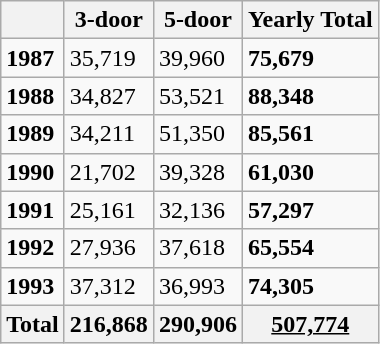<table class="wikitable">
<tr>
<th></th>
<th>3-door</th>
<th>5-door</th>
<th>Yearly Total</th>
</tr>
<tr>
<td><strong>1987</strong></td>
<td>35,719</td>
<td>39,960</td>
<td><strong>75,679</strong></td>
</tr>
<tr>
<td><strong>1988</strong></td>
<td>34,827</td>
<td>53,521</td>
<td><strong>88,348</strong></td>
</tr>
<tr>
<td><strong>1989</strong></td>
<td>34,211</td>
<td>51,350</td>
<td><strong>85,561</strong></td>
</tr>
<tr>
<td><strong>1990</strong></td>
<td>21,702</td>
<td>39,328</td>
<td><strong>61,030</strong></td>
</tr>
<tr>
<td><strong>1991</strong></td>
<td>25,161</td>
<td>32,136</td>
<td><strong>57,297</strong></td>
</tr>
<tr>
<td><strong>1992</strong></td>
<td>27,936</td>
<td>37,618</td>
<td><strong>65,554</strong></td>
</tr>
<tr>
<td><strong>1993</strong></td>
<td>37,312</td>
<td>36,993</td>
<td><strong>74,305</strong></td>
</tr>
<tr>
<th>Total</th>
<th>216,868</th>
<th>290,906</th>
<th><u>507,774</u></th>
</tr>
</table>
